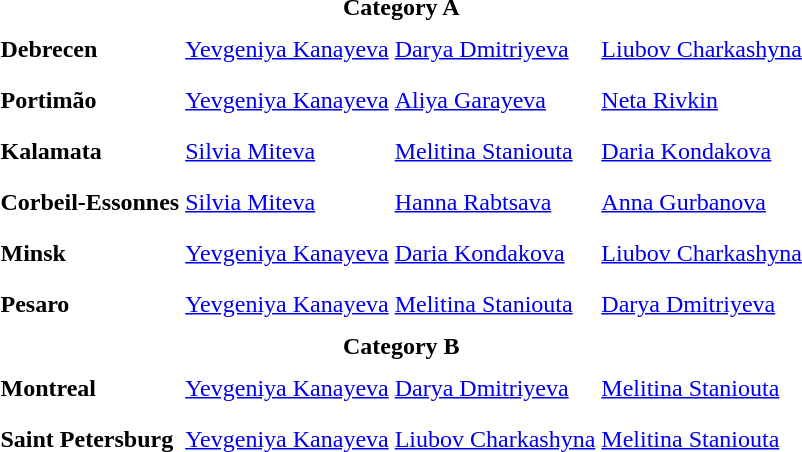<table>
<tr>
<td colspan="4" style="text-align:center;"><strong>Category A</strong></td>
</tr>
<tr>
<th scope=row style="text-align:left">Debrecen </th>
<td style="height:30px;"> <a href='#'>Yevgeniya Kanayeva</a></td>
<td style="height:30px;"> <a href='#'>Darya Dmitriyeva</a></td>
<td style="height:30px;"> <a href='#'>Liubov Charkashyna</a></td>
</tr>
<tr>
<th scope=row style="text-align:left">Portimão </th>
<td style="height:30px;"> <a href='#'>Yevgeniya Kanayeva</a></td>
<td style="height:30px;"> <a href='#'>Aliya Garayeva</a></td>
<td style="height:30px;"> <a href='#'>Neta Rivkin</a></td>
</tr>
<tr>
<th scope=row style="text-align:left">Kalamata </th>
<td style="height:30px;"> <a href='#'>Silvia Miteva</a></td>
<td style="height:30px;"> <a href='#'>Melitina Staniouta</a></td>
<td style="height:30px;"> <a href='#'>Daria Kondakova</a></td>
</tr>
<tr>
<th scope=row style="text-align:left">Corbeil-Essonnes </th>
<td style="height:30px;"> <a href='#'>Silvia Miteva</a></td>
<td style="height:30px;"> <a href='#'>Hanna Rabtsava</a></td>
<td style="height:30px;"> <a href='#'>Anna Gurbanova</a></td>
</tr>
<tr>
<th scope=row style="text-align:left">Minsk </th>
<td style="height:30px;"> <a href='#'>Yevgeniya Kanayeva</a></td>
<td style="height:30px;"> <a href='#'>Daria Kondakova</a></td>
<td style="height:30px;"> <a href='#'>Liubov Charkashyna</a></td>
</tr>
<tr>
<th scope=row style="text-align:left">Pesaro </th>
<td style="height:30px;"> <a href='#'>Yevgeniya Kanayeva</a></td>
<td style="height:30px;"> <a href='#'>Melitina Staniouta</a></td>
<td style="height:30px;"> <a href='#'>Darya Dmitriyeva</a></td>
</tr>
<tr>
<td colspan="4" style="text-align:center;"><strong>Category B</strong></td>
</tr>
<tr>
<th scope=row style="text-align:left">Montreal </th>
<td style="height:30px;"> <a href='#'>Yevgeniya Kanayeva</a></td>
<td style="height:30px;"> <a href='#'>Darya Dmitriyeva</a></td>
<td style="height:30px;"> <a href='#'>Melitina Staniouta</a></td>
</tr>
<tr>
<th scope=row style="text-align:left">Saint Petersburg </th>
<td style="height:30px;"> <a href='#'>Yevgeniya Kanayeva</a></td>
<td style="height:30px;"> <a href='#'>Liubov Charkashyna</a></td>
<td style="height:30px;"> <a href='#'>Melitina Staniouta</a></td>
</tr>
</table>
